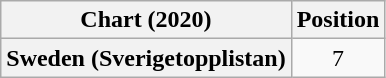<table class="wikitable plainrowheaders" style="text-align:center;">
<tr>
<th>Chart (2020)</th>
<th>Position</th>
</tr>
<tr>
<th scope="row">Sweden (Sverigetopplistan)</th>
<td>7</td>
</tr>
</table>
